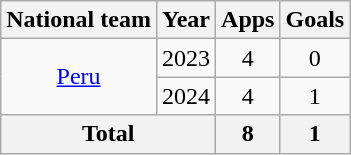<table class="wikitable" style="text-align:center">
<tr>
<th>National team</th>
<th>Year</th>
<th>Apps</th>
<th>Goals</th>
</tr>
<tr>
<td rowspan="2"><a href='#'>Peru</a></td>
<td>2023</td>
<td>4</td>
<td>0</td>
</tr>
<tr>
<td>2024</td>
<td>4</td>
<td>1</td>
</tr>
<tr>
<th colspan="2">Total</th>
<th>8</th>
<th>1</th>
</tr>
</table>
